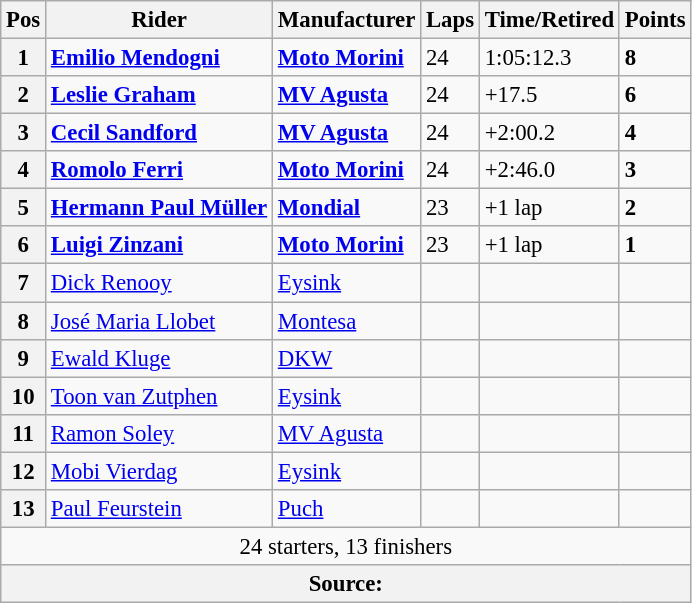<table class="wikitable" style="font-size: 95%;">
<tr>
<th>Pos</th>
<th>Rider</th>
<th>Manufacturer</th>
<th>Laps</th>
<th>Time/Retired</th>
<th>Points</th>
</tr>
<tr>
<th>1</th>
<td> <strong><a href='#'>Emilio Mendogni</a></strong></td>
<td><strong><a href='#'>Moto Morini</a></strong></td>
<td>24</td>
<td>1:05:12.3</td>
<td><strong>8</strong></td>
</tr>
<tr>
<th>2</th>
<td> <strong><a href='#'>Leslie Graham</a></strong></td>
<td><strong><a href='#'>MV Agusta</a></strong></td>
<td>24</td>
<td>+17.5</td>
<td><strong>6</strong></td>
</tr>
<tr>
<th>3</th>
<td> <strong><a href='#'>Cecil Sandford</a></strong></td>
<td><strong><a href='#'>MV Agusta</a></strong></td>
<td>24</td>
<td>+2:00.2</td>
<td><strong>4</strong></td>
</tr>
<tr>
<th>4</th>
<td> <strong><a href='#'>Romolo Ferri</a></strong></td>
<td><strong><a href='#'>Moto Morini</a></strong></td>
<td>24</td>
<td>+2:46.0</td>
<td><strong>3</strong></td>
</tr>
<tr>
<th>5</th>
<td> <strong><a href='#'>Hermann Paul Müller</a></strong></td>
<td><strong><a href='#'>Mondial</a></strong></td>
<td>23</td>
<td>+1 lap</td>
<td><strong>2</strong></td>
</tr>
<tr>
<th>6</th>
<td> <strong><a href='#'>Luigi Zinzani</a></strong></td>
<td><strong><a href='#'>Moto Morini</a></strong></td>
<td>23</td>
<td>+1 lap</td>
<td><strong>1</strong></td>
</tr>
<tr>
<th>7</th>
<td> <a href='#'>Dick Renooy</a></td>
<td><a href='#'>Eysink</a></td>
<td></td>
<td></td>
<td></td>
</tr>
<tr>
<th>8</th>
<td> <a href='#'>José Maria Llobet</a></td>
<td><a href='#'>Montesa</a></td>
<td></td>
<td></td>
<td></td>
</tr>
<tr>
<th>9</th>
<td> <a href='#'>Ewald Kluge</a></td>
<td><a href='#'>DKW</a></td>
<td></td>
<td></td>
<td></td>
</tr>
<tr>
<th>10</th>
<td> <a href='#'>Toon van Zutphen</a></td>
<td><a href='#'>Eysink</a></td>
<td></td>
<td></td>
<td></td>
</tr>
<tr>
<th>11</th>
<td> <a href='#'>Ramon Soley</a></td>
<td><a href='#'>MV Agusta</a></td>
<td></td>
<td></td>
<td></td>
</tr>
<tr>
<th>12</th>
<td> <a href='#'>Mobi Vierdag</a></td>
<td><a href='#'>Eysink</a></td>
<td></td>
<td></td>
<td></td>
</tr>
<tr>
<th>13</th>
<td> <a href='#'>Paul Feurstein</a></td>
<td><a href='#'>Puch</a></td>
<td></td>
<td></td>
<td></td>
</tr>
<tr>
<td colspan=6 align=center>24 starters, 13 finishers</td>
</tr>
<tr>
<th colspan=6><strong>Source</strong>:</th>
</tr>
</table>
